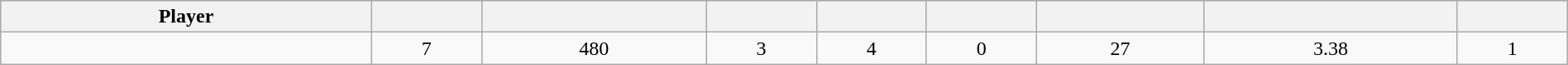<table class="wikitable sortable" style="width:100%;">
<tr style="text-align:center; background:#ddd;">
<th>Player</th>
<th></th>
<th></th>
<th></th>
<th></th>
<th></th>
<th></th>
<th></th>
<th></th>
</tr>
<tr align=center>
<td></td>
<td>7</td>
<td>480</td>
<td>3</td>
<td>4</td>
<td>0</td>
<td>27</td>
<td>3.38</td>
<td>1</td>
</tr>
</table>
